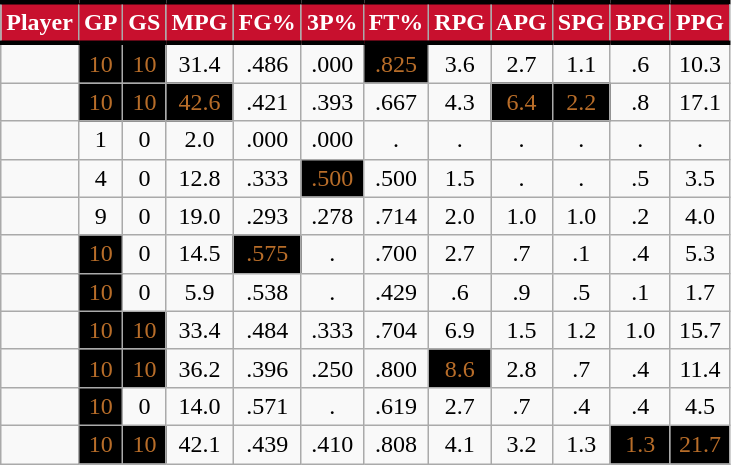<table class="wikitable sortable" style="text-align:right;">
<tr>
<th style="background:#C8102E; color:#FFFFFF; border-top:#010101 3px solid; border-bottom:#010101 3px solid;">Player</th>
<th style="background:#C8102E; color:#FFFFFF; border-top:#010101 3px solid; border-bottom:#010101 3px solid;">GP</th>
<th style="background:#C8102E; color:#FFFFFF; border-top:#010101 3px solid; border-bottom:#010101 3px solid;">GS</th>
<th style="background:#C8102E; color:#FFFFFF; border-top:#010101 3px solid; border-bottom:#010101 3px solid;">MPG</th>
<th style="background:#C8102E; color:#FFFFFF; border-top:#010101 3px solid; border-bottom:#010101 3px solid;">FG%</th>
<th style="background:#C8102E; color:#FFFFFF; border-top:#010101 3px solid; border-bottom:#010101 3px solid;">3P%</th>
<th style="background:#C8102E; color:#FFFFFF; border-top:#010101 3px solid; border-bottom:#010101 3px solid;">FT%</th>
<th style="background:#C8102E; color:#FFFFFF; border-top:#010101 3px solid; border-bottom:#010101 3px solid;">RPG</th>
<th style="background:#C8102E; color:#FFFFFF; border-top:#010101 3px solid; border-bottom:#010101 3px solid;">APG</th>
<th style="background:#C8102E; color:#FFFFFF; border-top:#010101 3px solid; border-bottom:#010101 3px solid;">SPG</th>
<th style="background:#C8102E; color:#FFFFFF; border-top:#010101 3px solid; border-bottom:#010101 3px solid;">BPG</th>
<th style="background:#C8102E; color:#FFFFFF; border-top:#010101 3px solid; border-bottom:#010101 3px solid;">PPG</th>
</tr>
<tr align="center" bgcolor="">
<td></td>
<td style="background:#000000;color:#B86D29;">10</td>
<td style="background:#000000;color:#B86D29;">10</td>
<td>31.4</td>
<td>.486</td>
<td>.000</td>
<td style="background:#000000;color:#B86D29;">.825</td>
<td>3.6</td>
<td>2.7</td>
<td>1.1</td>
<td>.6</td>
<td>10.3</td>
</tr>
<tr align="center" bgcolor="">
<td></td>
<td style="background:#000000;color:#B86D29;">10</td>
<td style="background:#000000;color:#B86D29;">10</td>
<td style="background:#000000;color:#B86D29;">42.6</td>
<td>.421</td>
<td>.393</td>
<td>.667</td>
<td>4.3</td>
<td style="background:#000000;color:#B86D29;">6.4</td>
<td style="background:#000000;color:#B86D29;">2.2</td>
<td>.8</td>
<td>17.1</td>
</tr>
<tr align="center" bgcolor="">
<td></td>
<td>1</td>
<td>0</td>
<td>2.0</td>
<td>.000</td>
<td>.000</td>
<td>.</td>
<td>.</td>
<td>.</td>
<td>.</td>
<td>.</td>
<td>.</td>
</tr>
<tr align="center" bgcolor="">
<td></td>
<td>4</td>
<td>0</td>
<td>12.8</td>
<td>.333</td>
<td style="background:#000000;color:#B86D29;">.500</td>
<td>.500</td>
<td>1.5</td>
<td>.</td>
<td>.</td>
<td>.5</td>
<td>3.5</td>
</tr>
<tr align="center" bgcolor="">
<td></td>
<td>9</td>
<td>0</td>
<td>19.0</td>
<td>.293</td>
<td>.278</td>
<td>.714</td>
<td>2.0</td>
<td>1.0</td>
<td>1.0</td>
<td>.2</td>
<td>4.0</td>
</tr>
<tr align="center" bgcolor="">
<td></td>
<td style="background:#000000;color:#B86D29;">10</td>
<td>0</td>
<td>14.5</td>
<td style="background:#000000;color:#B86D29;">.575</td>
<td>.</td>
<td>.700</td>
<td>2.7</td>
<td>.7</td>
<td>.1</td>
<td>.4</td>
<td>5.3</td>
</tr>
<tr align="center" bgcolor="">
<td></td>
<td style="background:#000000;color:#B86D29;">10</td>
<td>0</td>
<td>5.9</td>
<td>.538</td>
<td>.</td>
<td>.429</td>
<td>.6</td>
<td>.9</td>
<td>.5</td>
<td>.1</td>
<td>1.7</td>
</tr>
<tr align="center" bgcolor="">
<td></td>
<td style="background:#000000;color:#B86D29;">10</td>
<td style="background:#000000;color:#B86D29;">10</td>
<td>33.4</td>
<td>.484</td>
<td>.333</td>
<td>.704</td>
<td>6.9</td>
<td>1.5</td>
<td>1.2</td>
<td>1.0</td>
<td>15.7</td>
</tr>
<tr align="center" bgcolor="">
<td></td>
<td style="background:#000000;color:#B86D29;">10</td>
<td style="background:#000000;color:#B86D29;">10</td>
<td>36.2</td>
<td>.396</td>
<td>.250</td>
<td>.800</td>
<td style="background:#000000;color:#B86D29;">8.6</td>
<td>2.8</td>
<td>.7</td>
<td>.4</td>
<td>11.4</td>
</tr>
<tr align="center" bgcolor="">
<td></td>
<td style="background:#000000;color:#B86D29;">10</td>
<td>0</td>
<td>14.0</td>
<td>.571</td>
<td>.</td>
<td>.619</td>
<td>2.7</td>
<td>.7</td>
<td>.4</td>
<td>.4</td>
<td>4.5</td>
</tr>
<tr align="center" bgcolor="">
<td></td>
<td style="background:#000000;color:#B86D29;">10</td>
<td style="background:#000000;color:#B86D29;">10</td>
<td>42.1</td>
<td>.439</td>
<td>.410</td>
<td>.808</td>
<td>4.1</td>
<td>3.2</td>
<td>1.3</td>
<td style="background:#000000;color:#B86D29;">1.3</td>
<td style="background:#000000;color:#B86D29;">21.7</td>
</tr>
</table>
